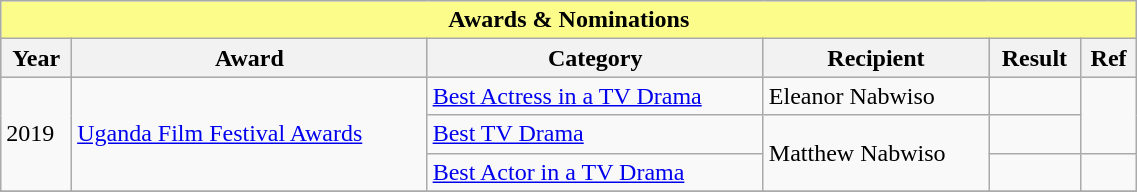<table class="wikitable" width="60%">
<tr>
<th colspan="6" style="background: #FBFC8A;">Awards & Nominations</th>
</tr>
<tr style="background:#ccc; text-align:center;">
<th>Year</th>
<th>Award</th>
<th>Category</th>
<th>Recipient</th>
<th>Result</th>
<th>Ref</th>
</tr>
<tr>
<td rowspan ="3">2019</td>
<td rowspan ="3"><a href='#'>Uganda Film Festival Awards</a></td>
<td><a href='#'>Best Actress in a TV Drama</a></td>
<td>Eleanor Nabwiso</td>
<td></td>
<td rowspan ="2"></td>
</tr>
<tr>
<td><a href='#'>Best TV Drama</a></td>
<td rowspan ="2">Matthew Nabwiso</td>
<td></td>
</tr>
<tr>
<td><a href='#'>Best Actor in a TV Drama</a></td>
<td></td>
<td></td>
</tr>
<tr>
</tr>
</table>
